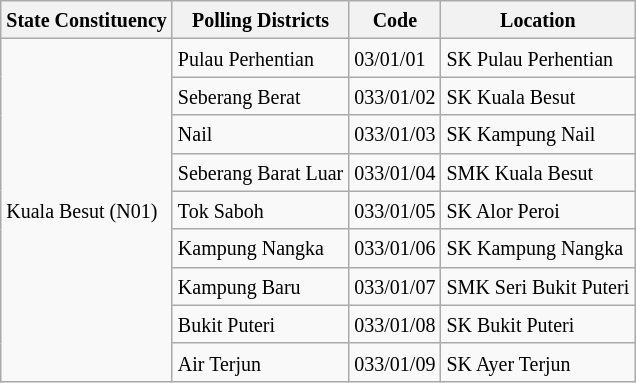<table class="wikitable sortable mw-collapsible">
<tr>
<th><small>State Constituency</small></th>
<th><small>Polling Districts</small></th>
<th><small>Code</small></th>
<th><small>Location</small></th>
</tr>
<tr>
<td rowspan="9"><small>Kuala Besut (N01)</small></td>
<td><small>Pulau Perhentian</small></td>
<td><small>03/01/01</small></td>
<td><small>SK Pulau Perhentian</small></td>
</tr>
<tr>
<td><small>Seberang Berat</small></td>
<td><small>033/01/02</small></td>
<td><small>SK Kuala Besut</small></td>
</tr>
<tr>
<td><small>Nail</small></td>
<td><small>033/01/03</small></td>
<td><small>SK Kampung Nail</small></td>
</tr>
<tr>
<td><small>Seberang Barat Luar</small></td>
<td><small>033/01/04</small></td>
<td><small>SMK Kuala Besut</small></td>
</tr>
<tr>
<td><small>Tok Saboh</small></td>
<td><small>033/01/05</small></td>
<td><small>SK Alor Peroi</small></td>
</tr>
<tr>
<td><small>Kampung Nangka</small></td>
<td><small>033/01/06</small></td>
<td><small>SK Kampung Nangka</small></td>
</tr>
<tr>
<td><small>Kampung Baru</small></td>
<td><small>033/01/07</small></td>
<td><small>SMK Seri Bukit Puteri</small></td>
</tr>
<tr>
<td><small>Bukit Puteri</small></td>
<td><small>033/01/08</small></td>
<td><small>SK Bukit Puteri</small></td>
</tr>
<tr>
<td><small>Air Terjun</small></td>
<td><small>033/01/09</small></td>
<td><small>SK Ayer Terjun</small></td>
</tr>
</table>
